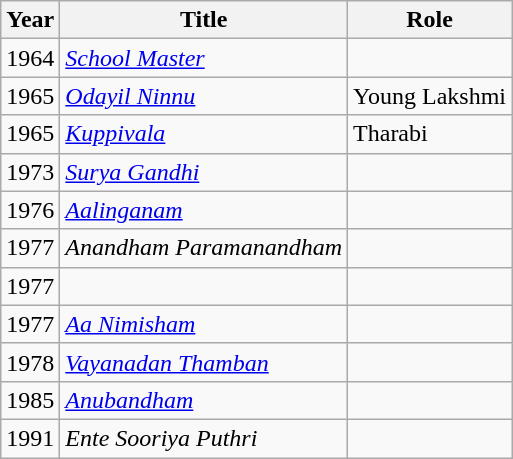<table class="wikitable sortable">
<tr>
<th>Year</th>
<th>Title</th>
<th>Role</th>
</tr>
<tr>
<td>1964</td>
<td><a href='#'><em>School Master</em></a></td>
<td></td>
</tr>
<tr>
<td>1965</td>
<td><em><a href='#'>Odayil Ninnu</a></em></td>
<td>Young Lakshmi</td>
</tr>
<tr>
<td>1965</td>
<td><em><a href='#'>Kuppivala</a></em></td>
<td>Tharabi</td>
</tr>
<tr>
<td>1973</td>
<td><a href='#'><em>Surya Gandhi</em></a></td>
<td></td>
</tr>
<tr>
<td>1976</td>
<td><em><a href='#'>Aalinganam</a></em></td>
<td></td>
</tr>
<tr>
<td>1977</td>
<td><em>Anandham Paramanandham</em></td>
<td></td>
</tr>
<tr>
<td>1977</td>
<td></td>
<td></td>
</tr>
<tr>
<td>1977</td>
<td><em><a href='#'>Aa Nimisham</a></em></td>
<td></td>
</tr>
<tr>
<td>1978</td>
<td><em><a href='#'>Vayanadan Thamban</a></em></td>
<td></td>
</tr>
<tr>
<td>1985</td>
<td><a href='#'><em>Anubandham</em></a></td>
<td></td>
</tr>
<tr>
<td>1991</td>
<td><em>Ente Sooriya Puthri</em></td>
<td></td>
</tr>
</table>
